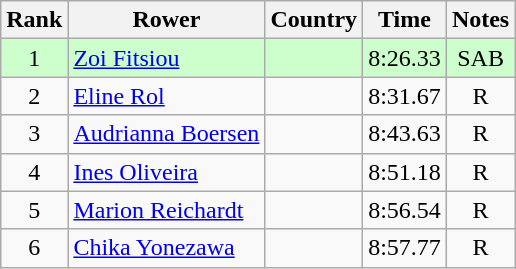<table class="wikitable" style="text-align:center">
<tr>
<th>Rank</th>
<th>Rower</th>
<th>Country</th>
<th>Time</th>
<th>Notes</th>
</tr>
<tr bgcolor=ccffcc>
<td>1</td>
<td align="left"><a href='#'>Zoi Fitsiou</a></td>
<td align="left"></td>
<td>8:26.33</td>
<td>SAB</td>
</tr>
<tr>
<td>2</td>
<td align="left"><a href='#'>Eline Rol</a></td>
<td align="left"></td>
<td>8:31.67</td>
<td>R</td>
</tr>
<tr>
<td>3</td>
<td align="left"><a href='#'>Audrianna Boersen</a></td>
<td align="left"></td>
<td>8:43.63</td>
<td>R</td>
</tr>
<tr>
<td>4</td>
<td align="left"><a href='#'>Ines Oliveira</a></td>
<td align="left"></td>
<td>8:51.18</td>
<td>R</td>
</tr>
<tr>
<td>5</td>
<td align="left"><a href='#'>Marion Reichardt</a></td>
<td align="left"></td>
<td>8:56.54</td>
<td>R</td>
</tr>
<tr>
<td>6</td>
<td align="left"><a href='#'>Chika Yonezawa</a></td>
<td align="left"></td>
<td>8:57.77</td>
<td>R</td>
</tr>
</table>
